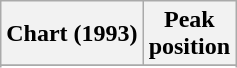<table class="wikitable sortable plainrowheaders">
<tr>
<th>Chart (1993)</th>
<th>Peak<br>position</th>
</tr>
<tr>
</tr>
<tr>
</tr>
<tr>
</tr>
</table>
